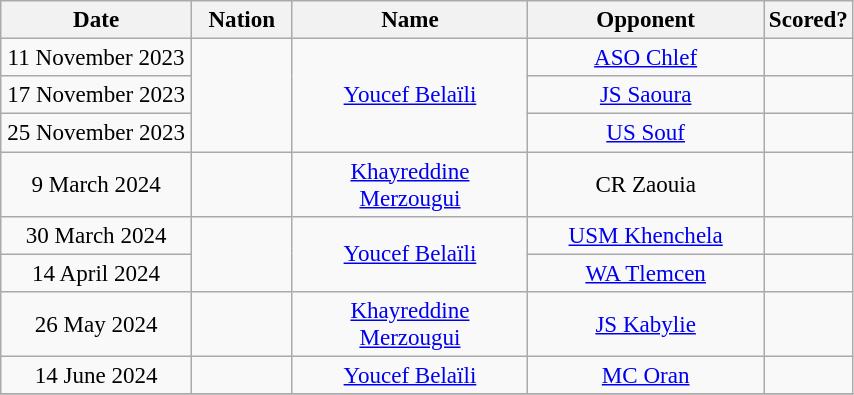<table class="wikitable" style="text-align:center; font-size:96%; ">
<tr>
<th width=120>Date</th>
<th width=60>Nation</th>
<th width=150>Name</th>
<th width=150>Opponent</th>
<th width=50>Scored?</th>
</tr>
<tr>
<td>11 November 2023</td>
<td rowspan=3></td>
<td rowspan=3><a href='#'>Youcef Belaïli</a></td>
<td><a href='#'>ASO Chlef</a></td>
<td></td>
</tr>
<tr>
<td>17 November 2023</td>
<td><a href='#'>JS Saoura</a></td>
<td></td>
</tr>
<tr>
<td>25 November 2023</td>
<td><a href='#'>US Souf</a></td>
<td></td>
</tr>
<tr>
<td>9 March 2024</td>
<td></td>
<td><a href='#'>Khayreddine Merzougui</a></td>
<td>CR Zaouia</td>
<td></td>
</tr>
<tr>
<td>30 March 2024</td>
<td rowspan=2></td>
<td rowspan=2><a href='#'>Youcef Belaïli</a></td>
<td><a href='#'>USM Khenchela</a></td>
<td></td>
</tr>
<tr>
<td>14 April 2024</td>
<td><a href='#'>WA Tlemcen</a></td>
<td></td>
</tr>
<tr>
<td>26 May 2024</td>
<td></td>
<td><a href='#'>Khayreddine Merzougui</a></td>
<td><a href='#'>JS Kabylie</a></td>
<td></td>
</tr>
<tr>
<td>14 June 2024</td>
<td></td>
<td><a href='#'>Youcef Belaïli</a></td>
<td><a href='#'>MC Oran</a></td>
<td></td>
</tr>
<tr>
</tr>
</table>
